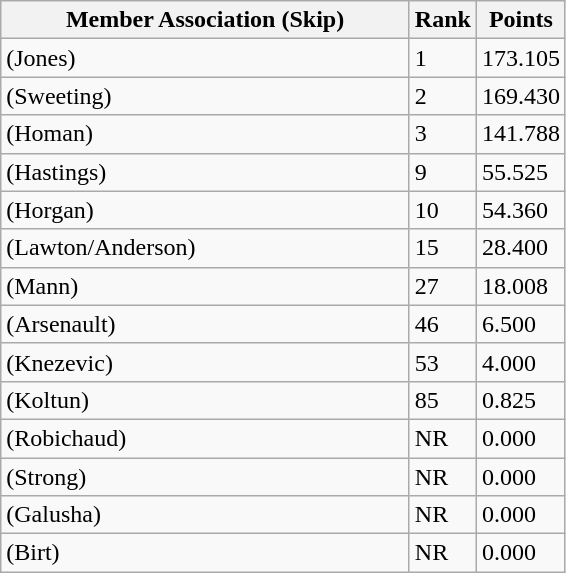<table class="wikitable">
<tr>
<th width=265>Member Association (Skip)</th>
<th width=15>Rank</th>
<th width=15>Points</th>
</tr>
<tr>
<td> (Jones)</td>
<td>1</td>
<td>173.105</td>
</tr>
<tr>
<td> (Sweeting)</td>
<td>2</td>
<td>169.430</td>
</tr>
<tr>
<td> (Homan)</td>
<td>3</td>
<td>141.788</td>
</tr>
<tr>
<td> (Hastings)</td>
<td>9</td>
<td>55.525</td>
</tr>
<tr>
<td> (Horgan)</td>
<td>10</td>
<td>54.360</td>
</tr>
<tr>
<td> (Lawton/Anderson)</td>
<td>15</td>
<td>28.400</td>
</tr>
<tr>
<td> (Mann)</td>
<td>27</td>
<td>18.008</td>
</tr>
<tr>
<td> (Arsenault)</td>
<td>46</td>
<td>6.500</td>
</tr>
<tr>
<td> (Knezevic)</td>
<td>53</td>
<td>4.000</td>
</tr>
<tr>
<td> (Koltun)</td>
<td>85</td>
<td>0.825</td>
</tr>
<tr>
<td> (Robichaud)</td>
<td>NR</td>
<td>0.000</td>
</tr>
<tr>
<td> (Strong)</td>
<td>NR</td>
<td>0.000</td>
</tr>
<tr>
<td> (Galusha)</td>
<td>NR</td>
<td>0.000</td>
</tr>
<tr>
<td> (Birt)</td>
<td>NR</td>
<td>0.000</td>
</tr>
</table>
